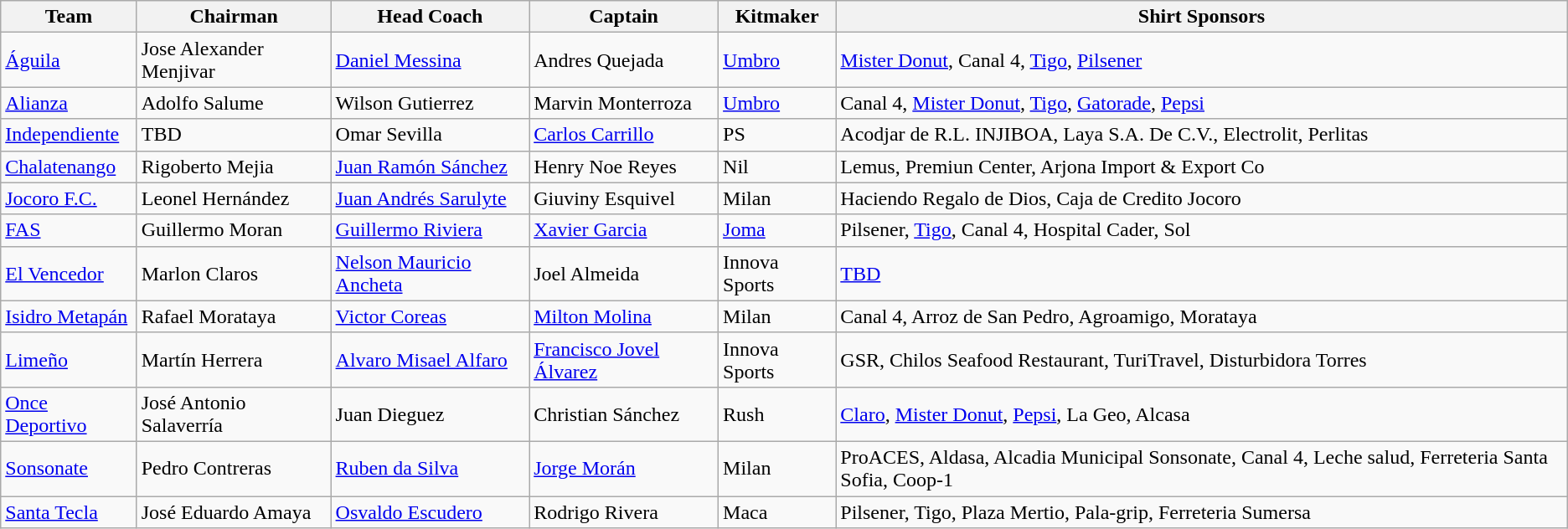<table class="wikitable sortable" style="text-align: left;">
<tr>
<th>Team</th>
<th>Chairman</th>
<th>Head Coach</th>
<th>Captain</th>
<th>Kitmaker</th>
<th>Shirt Sponsors</th>
</tr>
<tr>
<td><a href='#'>Águila</a></td>
<td> Jose Alexander Menjivar</td>
<td> <a href='#'>Daniel Messina</a></td>
<td> Andres Quejada</td>
<td><a href='#'>Umbro</a></td>
<td><a href='#'>Mister Donut</a>, Canal 4,  <a href='#'>Tigo</a>, <a href='#'>Pilsener</a></td>
</tr>
<tr>
<td><a href='#'>Alianza</a></td>
<td> Adolfo Salume</td>
<td> Wilson Gutierrez</td>
<td> Marvin Monterroza</td>
<td><a href='#'>Umbro</a></td>
<td>Canal 4, <a href='#'>Mister Donut</a>, <a href='#'>Tigo</a>, <a href='#'>Gatorade</a>, <a href='#'>Pepsi</a></td>
</tr>
<tr>
<td><a href='#'>Independiente</a></td>
<td> TBD</td>
<td> Omar Sevilla</td>
<td> <a href='#'>Carlos Carrillo</a></td>
<td>PS</td>
<td>Acodjar de R.L. INJIBOA, Laya S.A. De C.V., Electrolit, Perlitas</td>
</tr>
<tr>
<td><a href='#'>Chalatenango</a></td>
<td> Rigoberto Mejia</td>
<td> <a href='#'>Juan Ramón Sánchez</a></td>
<td> Henry Noe Reyes</td>
<td>Nil</td>
<td>Lemus, Premiun Center, Arjona Import & Export Co</td>
</tr>
<tr>
<td><a href='#'>Jocoro F.C.</a></td>
<td> Leonel Hernández</td>
<td> <a href='#'>Juan Andrés Sarulyte</a></td>
<td> Giuviny Esquivel</td>
<td>Milan</td>
<td>Haciendo Regalo de Dios, Caja de Credito Jocoro</td>
</tr>
<tr>
<td><a href='#'>FAS</a></td>
<td> Guillermo Moran</td>
<td> <a href='#'>Guillermo Riviera</a></td>
<td> <a href='#'>Xavier Garcia</a></td>
<td><a href='#'>Joma</a></td>
<td>Pilsener, <a href='#'>Tigo</a>, Canal 4, Hospital Cader,  Sol</td>
</tr>
<tr>
<td><a href='#'>El Vencedor</a></td>
<td> Marlon Claros</td>
<td> <a href='#'>Nelson Mauricio Ancheta</a></td>
<td> Joel Almeida</td>
<td>Innova Sports</td>
<td><a href='#'>TBD</a></td>
</tr>
<tr>
<td><a href='#'>Isidro Metapán</a></td>
<td> Rafael Morataya</td>
<td> <a href='#'>Victor Coreas</a></td>
<td> <a href='#'>Milton Molina</a></td>
<td>Milan</td>
<td>Canal 4, Arroz de San Pedro, Agroamigo, Morataya</td>
</tr>
<tr>
<td><a href='#'>Limeño</a></td>
<td> Martín Herrera</td>
<td> <a href='#'>Alvaro Misael Alfaro</a></td>
<td> <a href='#'>Francisco Jovel Álvarez</a></td>
<td>Innova Sports</td>
<td>GSR, Chilos Seafood Restaurant, TuriTravel, Disturbidora Torres</td>
</tr>
<tr>
<td><a href='#'>Once Deportivo</a></td>
<td>  José Antonio Salaverría</td>
<td> Juan Dieguez</td>
<td>  Christian Sánchez</td>
<td>Rush</td>
<td><a href='#'>Claro</a>, <a href='#'>Mister Donut</a>, <a href='#'>Pepsi</a>, La Geo, Alcasa</td>
</tr>
<tr>
<td><a href='#'>Sonsonate</a></td>
<td> Pedro Contreras</td>
<td> <a href='#'>Ruben da Silva</a></td>
<td> <a href='#'>Jorge Morán</a></td>
<td>Milan</td>
<td>ProACES, Aldasa, Alcadia Municipal Sonsonate, Canal 4, Leche salud, Ferreteria Santa Sofia, Coop-1</td>
</tr>
<tr>
<td><a href='#'>Santa Tecla</a></td>
<td> José Eduardo Amaya</td>
<td> <a href='#'>Osvaldo Escudero</a></td>
<td> Rodrigo Rivera</td>
<td>Maca</td>
<td>Pilsener, Tigo, Plaza Mertio, Pala-grip, Ferreteria Sumersa</td>
</tr>
</table>
